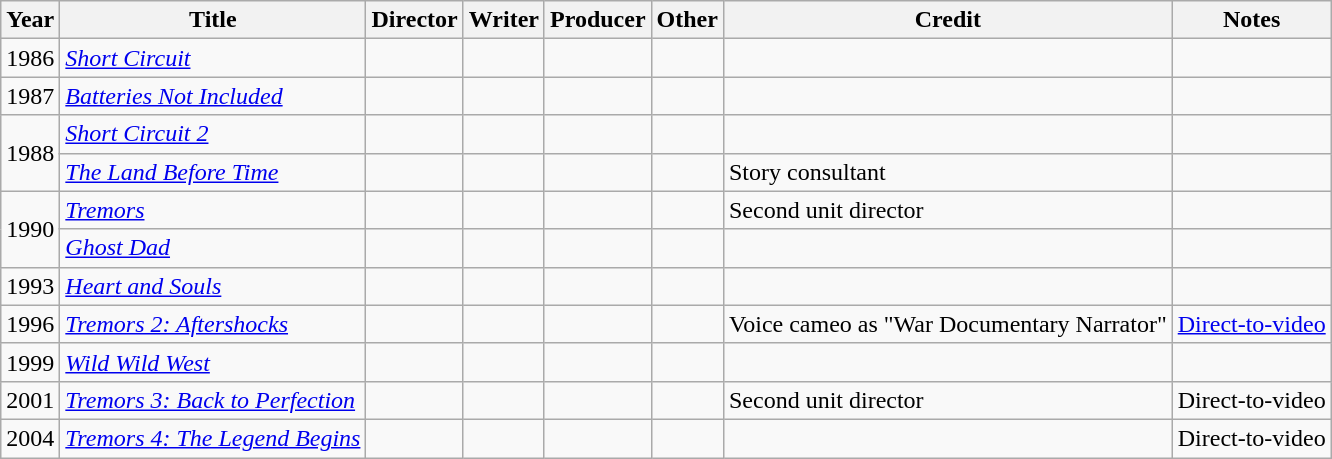<table class="wikitable sortable">
<tr>
<th>Year</th>
<th>Title</th>
<th>Director</th>
<th>Writer</th>
<th>Producer</th>
<th>Other</th>
<th>Credit</th>
<th>Notes</th>
</tr>
<tr>
<td>1986</td>
<td><em><a href='#'>Short Circuit</a></em></td>
<td></td>
<td></td>
<td></td>
<td></td>
<td></td>
<td></td>
</tr>
<tr>
<td>1987</td>
<td><em><a href='#'>Batteries Not Included</a></em></td>
<td></td>
<td></td>
<td></td>
<td></td>
<td></td>
<td></td>
</tr>
<tr>
<td rowspan="2">1988</td>
<td><em><a href='#'>Short Circuit 2</a></em></td>
<td></td>
<td></td>
<td></td>
<td></td>
<td></td>
<td></td>
</tr>
<tr>
<td><em><a href='#'>The Land Before Time</a></em></td>
<td></td>
<td></td>
<td></td>
<td></td>
<td>Story consultant</td>
<td></td>
</tr>
<tr>
<td rowspan="2">1990</td>
<td><em><a href='#'>Tremors</a></em></td>
<td></td>
<td></td>
<td></td>
<td></td>
<td>Second unit director</td>
<td></td>
</tr>
<tr>
<td><em><a href='#'>Ghost Dad</a></em></td>
<td></td>
<td></td>
<td></td>
<td></td>
<td></td>
<td></td>
</tr>
<tr>
<td>1993</td>
<td><em><a href='#'>Heart and Souls</a></em></td>
<td></td>
<td></td>
<td></td>
<td></td>
<td></td>
<td></td>
</tr>
<tr>
<td>1996</td>
<td><em><a href='#'>Tremors 2: Aftershocks</a></em></td>
<td></td>
<td></td>
<td></td>
<td></td>
<td>Voice cameo as "War Documentary Narrator"</td>
<td><a href='#'>Direct-to-video</a></td>
</tr>
<tr>
<td>1999</td>
<td><em><a href='#'>Wild Wild West</a></em></td>
<td></td>
<td></td>
<td></td>
<td></td>
<td></td>
<td></td>
</tr>
<tr>
<td>2001</td>
<td><em><a href='#'>Tremors 3: Back to Perfection</a></em></td>
<td></td>
<td></td>
<td></td>
<td></td>
<td>Second unit director</td>
<td>Direct-to-video</td>
</tr>
<tr>
<td>2004</td>
<td><em><a href='#'>Tremors 4: The Legend Begins</a></em></td>
<td></td>
<td></td>
<td></td>
<td></td>
<td></td>
<td>Direct-to-video</td>
</tr>
</table>
